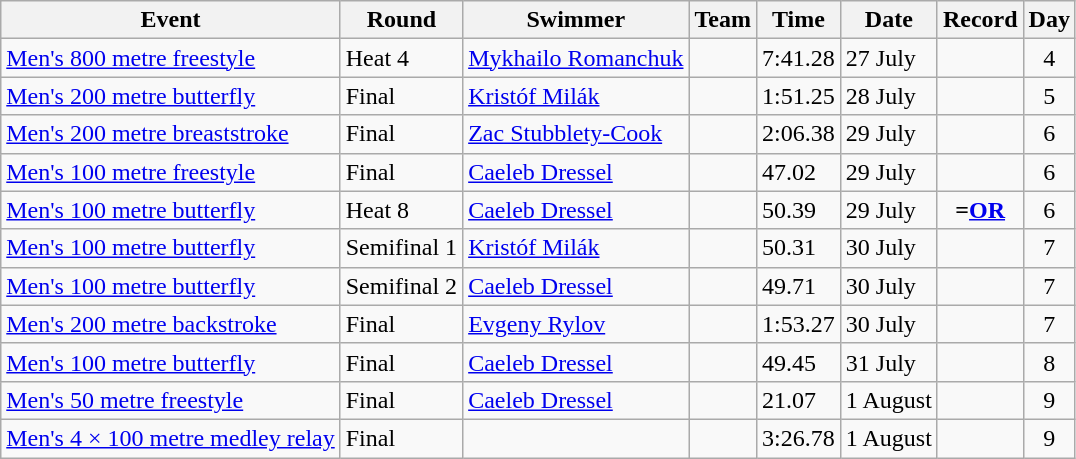<table class="wikitable sortable">
<tr>
<th>Event</th>
<th>Round</th>
<th>Swimmer</th>
<th>Team</th>
<th>Time</th>
<th>Date</th>
<th>Record</th>
<th>Day</th>
</tr>
<tr>
<td><a href='#'>Men's 800 metre freestyle</a></td>
<td>Heat 4</td>
<td><a href='#'>Mykhailo Romanchuk</a></td>
<td align="left"></td>
<td>7:41.28</td>
<td>27 July</td>
<td align="center"></td>
<td align="center">4</td>
</tr>
<tr>
<td><a href='#'>Men's 200 metre butterfly</a></td>
<td>Final</td>
<td><a href='#'>Kristóf Milák</a></td>
<td align="left"></td>
<td>1:51.25</td>
<td>28 July</td>
<td align="center"></td>
<td align="center">5</td>
</tr>
<tr>
<td><a href='#'>Men's 200 metre breaststroke</a></td>
<td>Final</td>
<td><a href='#'>Zac Stubblety-Cook</a></td>
<td align="left"></td>
<td>2:06.38</td>
<td>29 July</td>
<td align="center"></td>
<td align="center">6</td>
</tr>
<tr>
<td><a href='#'>Men's 100 metre freestyle</a></td>
<td>Final</td>
<td><a href='#'>Caeleb Dressel</a></td>
<td align="left"></td>
<td>47.02</td>
<td>29 July</td>
<td align="center"></td>
<td align="center">6</td>
</tr>
<tr>
<td><a href='#'>Men's 100 metre butterfly</a></td>
<td>Heat 8</td>
<td><a href='#'>Caeleb Dressel</a></td>
<td align="left"></td>
<td>50.39</td>
<td>29 July</td>
<td align="center"><strong>=<a href='#'>OR</a></strong></td>
<td align="center">6</td>
</tr>
<tr>
<td><a href='#'>Men's 100 metre butterfly</a></td>
<td>Semifinal 1</td>
<td><a href='#'>Kristóf Milák</a></td>
<td align="left"></td>
<td>50.31</td>
<td>30 July</td>
<td align="center"></td>
<td align="center">7</td>
</tr>
<tr>
<td><a href='#'>Men's 100 metre butterfly</a></td>
<td>Semifinal 2</td>
<td><a href='#'>Caeleb Dressel</a></td>
<td align="left"></td>
<td>49.71</td>
<td>30 July</td>
<td align="center"></td>
<td align="center">7</td>
</tr>
<tr>
<td><a href='#'>Men's 200 metre backstroke</a></td>
<td>Final</td>
<td><a href='#'>Evgeny Rylov</a></td>
<td align="left"></td>
<td>1:53.27</td>
<td>30 July</td>
<td align="center"></td>
<td align="center">7</td>
</tr>
<tr>
<td><a href='#'>Men's 100 metre butterfly</a></td>
<td>Final</td>
<td><a href='#'>Caeleb Dressel</a></td>
<td align="left"></td>
<td>49.45</td>
<td>31 July</td>
<td align="center"></td>
<td align="center">8</td>
</tr>
<tr>
<td><a href='#'>Men's 50 metre freestyle</a></td>
<td>Final</td>
<td><a href='#'>Caeleb Dressel</a></td>
<td align="left"></td>
<td>21.07</td>
<td>1 August</td>
<td align="center"></td>
<td align="center">9</td>
</tr>
<tr>
<td><a href='#'>Men's 4 × 100 metre medley relay</a></td>
<td>Final</td>
<td></td>
<td align="left"></td>
<td>3:26.78</td>
<td>1 August</td>
<td align="center"></td>
<td align="center">9</td>
</tr>
</table>
